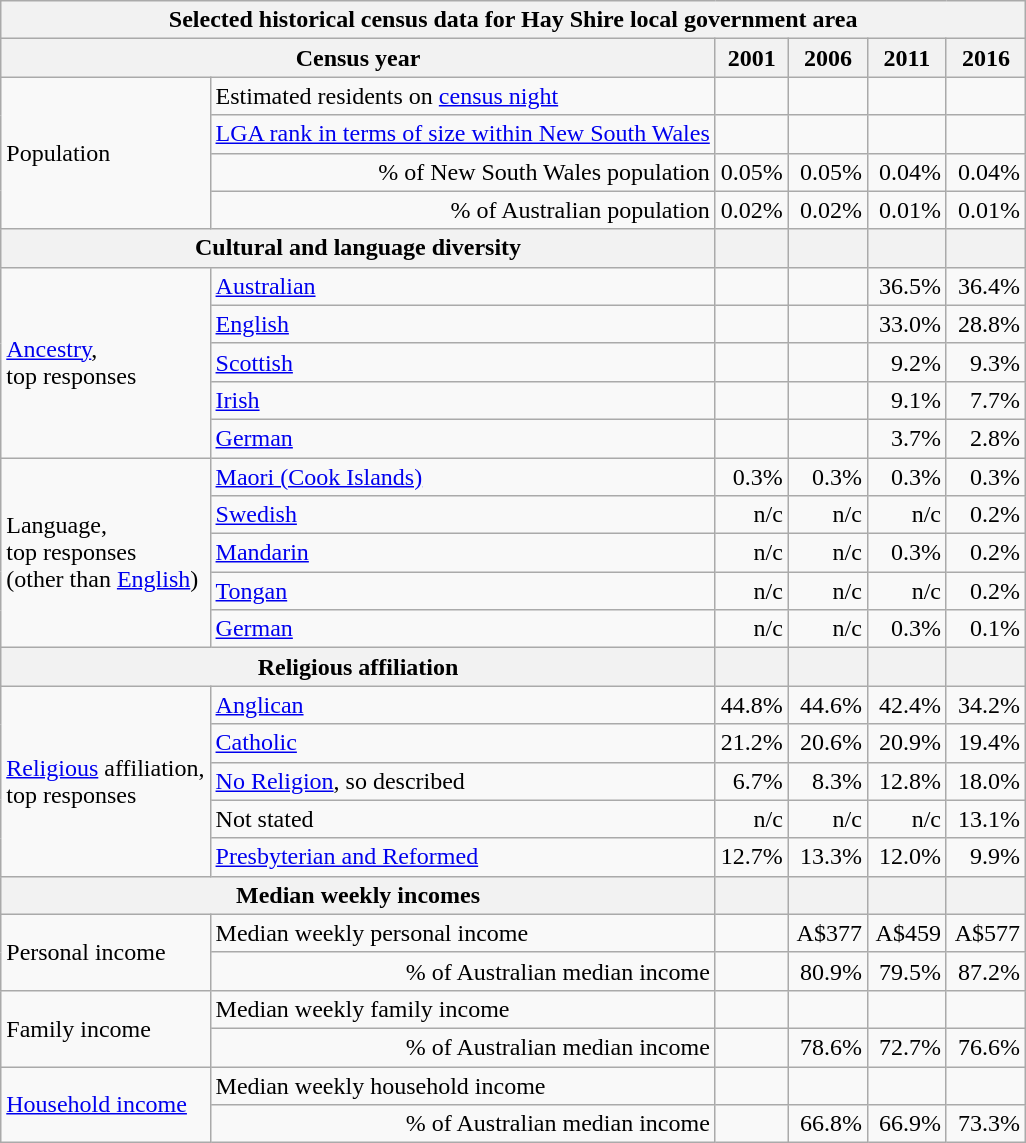<table class="wikitable">
<tr>
<th colspan=7>Selected historical census data for Hay Shire local government area</th>
</tr>
<tr>
<th colspan=3>Census year</th>
<th>2001</th>
<th>2006</th>
<th>2011</th>
<th>2016</th>
</tr>
<tr>
<td rowspan=4 colspan="2">Population</td>
<td>Estimated residents on <a href='#'>census night</a></td>
<td align="right"></td>
<td align="right"> </td>
<td align="right"> </td>
<td align="right"> </td>
</tr>
<tr>
<td align="right"><a href='#'>LGA rank in terms of size within New South Wales</a></td>
<td align="right"></td>
<td align="right"></td>
<td align="right"></td>
<td align="right"> </td>
</tr>
<tr>
<td align="right">% of New South Wales population</td>
<td align="right">0.05%</td>
<td align="right"> 0.05%</td>
<td align="right"> 0.04%</td>
<td align="right"> 0.04%</td>
</tr>
<tr>
<td align="right">% of Australian population</td>
<td align="right">0.02%</td>
<td align="right"> 0.02%</td>
<td align="right"> 0.01%</td>
<td align="right"> 0.01%</td>
</tr>
<tr>
<th colspan=3>Cultural and language diversity</th>
<th></th>
<th></th>
<th></th>
<th></th>
</tr>
<tr>
<td rowspan=5 colspan=2><a href='#'>Ancestry</a>,<br>top responses</td>
<td><a href='#'>Australian</a></td>
<td align="right"></td>
<td align="right"></td>
<td align="right">36.5%</td>
<td align="right"> 36.4%</td>
</tr>
<tr>
<td><a href='#'>English</a></td>
<td align="right"></td>
<td align="right"></td>
<td align="right">33.0%</td>
<td align="right"> 28.8%</td>
</tr>
<tr>
<td><a href='#'>Scottish</a></td>
<td align="right"></td>
<td align="right"></td>
<td align="right">9.2%</td>
<td align="right"> 9.3%</td>
</tr>
<tr>
<td><a href='#'>Irish</a></td>
<td align="right"></td>
<td align="right"></td>
<td align="right">9.1%</td>
<td align="right"> 7.7%</td>
</tr>
<tr>
<td><a href='#'>German</a></td>
<td align="right"></td>
<td align="right"></td>
<td align="right">3.7%</td>
<td align="right"> 2.8%</td>
</tr>
<tr>
<td rowspan=5 colspan=2>Language,<br>top responses<br>(other than <a href='#'>English</a>)</td>
<td><a href='#'>Maori (Cook Islands)</a></td>
<td align="right">0.3%</td>
<td align="right"> 0.3%</td>
<td align="right"> 0.3%</td>
<td align="right"> 0.3%</td>
</tr>
<tr>
<td><a href='#'>Swedish</a></td>
<td align="right">n/c</td>
<td align="right"> n/c</td>
<td align="right"> n/c</td>
<td align="right"> 0.2%</td>
</tr>
<tr>
<td><a href='#'>Mandarin</a></td>
<td align="right">n/c</td>
<td align="right"> n/c</td>
<td align="right"> 0.3%</td>
<td align="right"> 0.2%</td>
</tr>
<tr>
<td><a href='#'>Tongan</a></td>
<td align="right">n/c</td>
<td align="right"> n/c</td>
<td align="right"> n/c</td>
<td align="right"> 0.2%</td>
</tr>
<tr>
<td><a href='#'>German</a></td>
<td align="right">n/c</td>
<td align="right"> n/c</td>
<td align="right"> 0.3%</td>
<td align="right"> 0.1%</td>
</tr>
<tr>
<th colspan=3>Religious affiliation</th>
<th></th>
<th></th>
<th></th>
<th></th>
</tr>
<tr>
<td rowspan=5 colspan=2><a href='#'>Religious</a> affiliation,<br>top responses</td>
<td><a href='#'>Anglican</a></td>
<td align="right">44.8%</td>
<td align="right"> 44.6%</td>
<td align="right"> 42.4%</td>
<td align="right"> 34.2%</td>
</tr>
<tr>
<td><a href='#'>Catholic</a></td>
<td align="right">21.2%</td>
<td align="right"> 20.6%</td>
<td align="right"> 20.9%</td>
<td align="right"> 19.4%</td>
</tr>
<tr>
<td><a href='#'>No Religion</a>, so described</td>
<td align="right">6.7%</td>
<td align="right"> 8.3%</td>
<td align="right"> 12.8%</td>
<td align="right"> 18.0%</td>
</tr>
<tr>
<td>Not stated</td>
<td align="right">n/c</td>
<td align="right"> n/c</td>
<td align="right"> n/c</td>
<td align="right"> 13.1%</td>
</tr>
<tr>
<td><a href='#'>Presbyterian and Reformed</a></td>
<td align="right">12.7%</td>
<td align="right"> 13.3%</td>
<td align="right"> 12.0%</td>
<td align="right"> 9.9%</td>
</tr>
<tr>
<th colspan=3>Median weekly incomes</th>
<th></th>
<th></th>
<th></th>
<th></th>
</tr>
<tr>
<td rowspan=2 colspan=2>Personal income</td>
<td>Median weekly personal income</td>
<td align="right"></td>
<td align="right">A$377</td>
<td align="right">A$459</td>
<td align="right">A$577</td>
</tr>
<tr>
<td align="right">% of Australian median income</td>
<td align="right"></td>
<td align="right">80.9%</td>
<td align="right"> 79.5%</td>
<td align="right"> 87.2%</td>
</tr>
<tr>
<td rowspan=2 colspan=2>Family income</td>
<td>Median weekly family income</td>
<td align="right"></td>
<td align="right"></td>
<td align="right"></td>
<td align="right"></td>
</tr>
<tr>
<td align="right">% of Australian median income</td>
<td align="right"></td>
<td align="right">78.6%</td>
<td align="right"> 72.7%</td>
<td align="right"> 76.6%</td>
</tr>
<tr>
<td rowspan=2 colspan=2><a href='#'>Household income</a></td>
<td>Median weekly household income</td>
<td align="right"></td>
<td align="right"></td>
<td align="right"></td>
<td align="right"></td>
</tr>
<tr>
<td align="right">% of Australian median income</td>
<td align="right"></td>
<td align="right">66.8%</td>
<td align="right"> 66.9%</td>
<td align="right"> 73.3%</td>
</tr>
</table>
